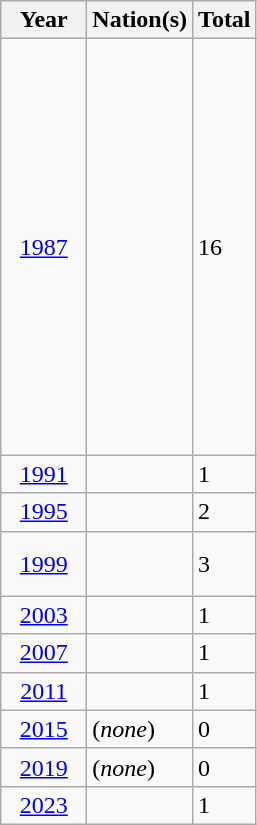<table class="wikitable">
<tr>
<th width=50px>Year</th>
<th>Nation(s)</th>
<th>Total</th>
</tr>
<tr>
<td align=center><a href='#'>1987</a></td>
<td> <br>  <br>  <br>  <br>  <br>  <br>  <br>  <br>  <br>  <br>  <br>  <br>  <br>  <br>  <br> </td>
<td>16</td>
</tr>
<tr>
<td align=center><a href='#'>1991</a></td>
<td></td>
<td>1</td>
</tr>
<tr>
<td align=center><a href='#'>1995</a></td>
<td> <br> </td>
<td>2</td>
</tr>
<tr>
<td align=center><a href='#'>1999</a></td>
<td> <br>  <br> </td>
<td>3</td>
</tr>
<tr>
<td align=center><a href='#'>2003</a></td>
<td></td>
<td>1</td>
</tr>
<tr>
<td align=center><a href='#'>2007</a></td>
<td></td>
<td>1</td>
</tr>
<tr>
<td align=center><a href='#'>2011</a></td>
<td></td>
<td>1</td>
</tr>
<tr>
<td align=center><a href='#'>2015</a></td>
<td>(<em>none</em>)</td>
<td>0</td>
</tr>
<tr>
<td align=center><a href='#'>2019</a></td>
<td>(<em>none</em>)</td>
<td>0</td>
</tr>
<tr>
<td align=center><a href='#'>2023</a></td>
<td></td>
<td>1</td>
</tr>
</table>
